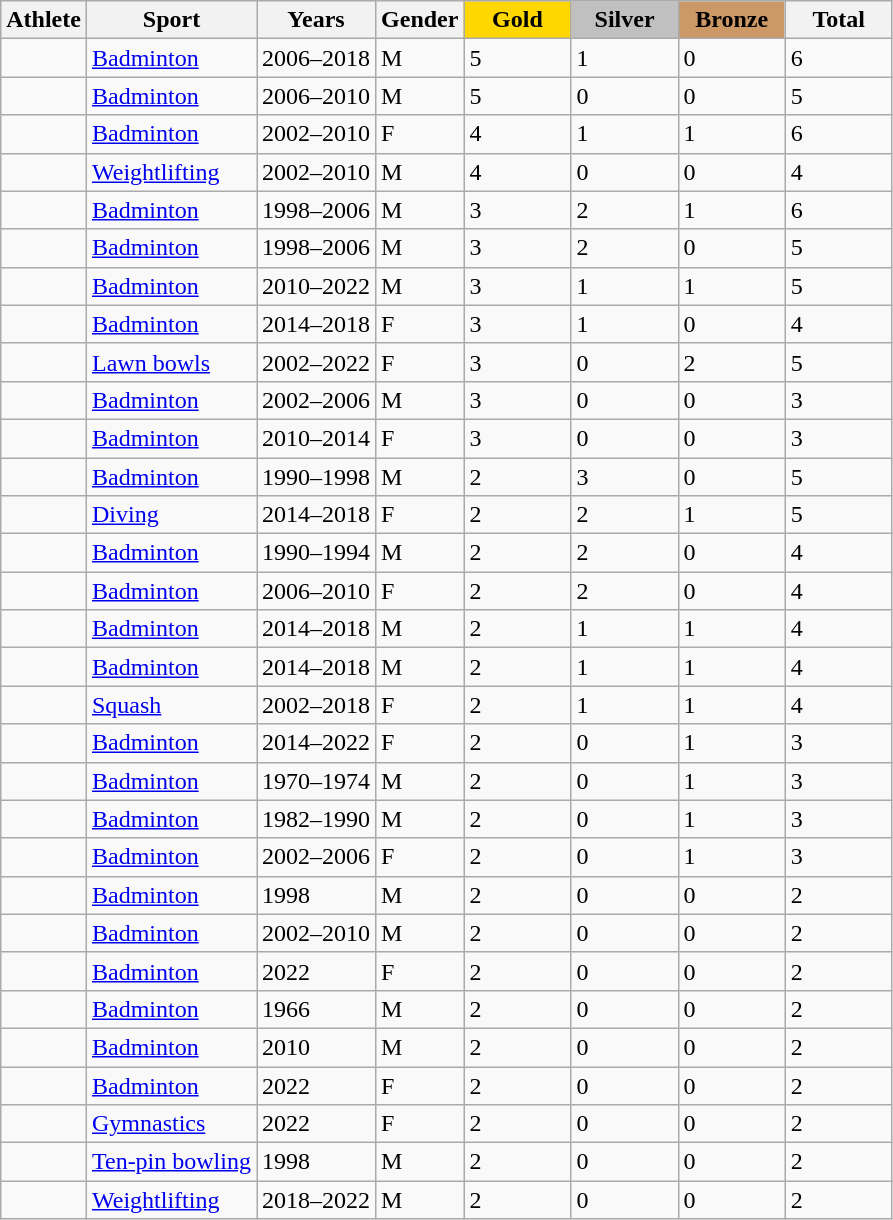<table class="wikitable sortable" style="font-size:100%;">
<tr>
<th>Athlete</th>
<th>Sport</th>
<th>Years</th>
<th>Gender</th>
<th style="background-color:gold; width:4.0em; font-weight:bold;">Gold</th>
<th style="background-color:silver; width:4.0em; font-weight:bold;">Silver</th>
<th style="background-color:#cc9966; width:4.0em; font-weight:bold;">Bronze</th>
<th style="width:4.0em;">Total</th>
</tr>
<tr>
<td></td>
<td><a href='#'>Badminton</a></td>
<td>2006–2018</td>
<td>M</td>
<td>5</td>
<td>1</td>
<td>0</td>
<td>6</td>
</tr>
<tr>
<td></td>
<td><a href='#'>Badminton</a></td>
<td>2006–2010</td>
<td>M</td>
<td>5</td>
<td>0</td>
<td>0</td>
<td>5</td>
</tr>
<tr>
<td></td>
<td><a href='#'>Badminton</a></td>
<td>2002–2010</td>
<td>F</td>
<td>4</td>
<td>1</td>
<td>1</td>
<td>6</td>
</tr>
<tr>
<td></td>
<td><a href='#'>Weightlifting</a></td>
<td>2002–2010</td>
<td>M</td>
<td>4</td>
<td>0</td>
<td>0</td>
<td>4</td>
</tr>
<tr>
<td></td>
<td><a href='#'>Badminton</a></td>
<td>1998–2006</td>
<td>M</td>
<td>3</td>
<td>2</td>
<td>1</td>
<td>6</td>
</tr>
<tr>
<td></td>
<td><a href='#'>Badminton</a></td>
<td>1998–2006</td>
<td>M</td>
<td>3</td>
<td>2</td>
<td>0</td>
<td>5</td>
</tr>
<tr>
<td></td>
<td><a href='#'>Badminton</a></td>
<td>2010–2022</td>
<td>M</td>
<td>3</td>
<td>1</td>
<td>1</td>
<td>5</td>
</tr>
<tr>
<td></td>
<td><a href='#'>Badminton</a></td>
<td>2014–2018</td>
<td>F</td>
<td>3</td>
<td>1</td>
<td>0</td>
<td>4</td>
</tr>
<tr>
<td></td>
<td><a href='#'>Lawn bowls</a></td>
<td>2002–2022</td>
<td>F</td>
<td>3</td>
<td>0</td>
<td>2</td>
<td>5</td>
</tr>
<tr>
<td></td>
<td><a href='#'>Badminton</a></td>
<td>2002–2006</td>
<td>M</td>
<td>3</td>
<td>0</td>
<td>0</td>
<td>3</td>
</tr>
<tr>
<td></td>
<td><a href='#'>Badminton</a></td>
<td>2010–2014</td>
<td>F</td>
<td>3</td>
<td>0</td>
<td>0</td>
<td>3</td>
</tr>
<tr>
<td></td>
<td><a href='#'>Badminton</a></td>
<td>1990–1998</td>
<td>M</td>
<td>2</td>
<td>3</td>
<td>0</td>
<td>5</td>
</tr>
<tr>
<td></td>
<td><a href='#'>Diving</a></td>
<td>2014–2018</td>
<td>F</td>
<td>2</td>
<td>2</td>
<td>1</td>
<td>5</td>
</tr>
<tr>
<td></td>
<td><a href='#'>Badminton</a></td>
<td>1990–1994</td>
<td>M</td>
<td>2</td>
<td>2</td>
<td>0</td>
<td>4</td>
</tr>
<tr>
<td></td>
<td><a href='#'>Badminton</a></td>
<td>2006–2010</td>
<td>F</td>
<td>2</td>
<td>2</td>
<td>0</td>
<td>4</td>
</tr>
<tr>
<td></td>
<td><a href='#'>Badminton</a></td>
<td>2014–2018</td>
<td>M</td>
<td>2</td>
<td>1</td>
<td>1</td>
<td>4</td>
</tr>
<tr>
<td></td>
<td><a href='#'>Badminton</a></td>
<td>2014–2018</td>
<td>M</td>
<td>2</td>
<td>1</td>
<td>1</td>
<td>4</td>
</tr>
<tr>
<td></td>
<td><a href='#'>Squash</a></td>
<td>2002–2018</td>
<td>F</td>
<td>2</td>
<td>1</td>
<td>1</td>
<td>4</td>
</tr>
<tr>
<td></td>
<td><a href='#'>Badminton</a></td>
<td>2014–2022</td>
<td>F</td>
<td>2</td>
<td>0</td>
<td>1</td>
<td>3</td>
</tr>
<tr>
<td></td>
<td><a href='#'>Badminton</a></td>
<td>1970–1974</td>
<td>M</td>
<td>2</td>
<td>0</td>
<td>1</td>
<td>3</td>
</tr>
<tr>
<td></td>
<td><a href='#'>Badminton</a></td>
<td>1982–1990</td>
<td>M</td>
<td>2</td>
<td>0</td>
<td>1</td>
<td>3</td>
</tr>
<tr>
<td></td>
<td><a href='#'>Badminton</a></td>
<td>2002–2006</td>
<td>F</td>
<td>2</td>
<td>0</td>
<td>1</td>
<td>3</td>
</tr>
<tr>
<td></td>
<td><a href='#'>Badminton</a></td>
<td>1998</td>
<td>M</td>
<td>2</td>
<td>0</td>
<td>0</td>
<td>2</td>
</tr>
<tr>
<td></td>
<td><a href='#'>Badminton</a></td>
<td>2002–2010</td>
<td>M</td>
<td>2</td>
<td>0</td>
<td>0</td>
<td>2</td>
</tr>
<tr>
<td></td>
<td><a href='#'>Badminton</a></td>
<td>2022</td>
<td>F</td>
<td>2</td>
<td>0</td>
<td>0</td>
<td>2</td>
</tr>
<tr>
<td></td>
<td><a href='#'>Badminton</a></td>
<td>1966</td>
<td>M</td>
<td>2</td>
<td>0</td>
<td>0</td>
<td>2</td>
</tr>
<tr>
<td></td>
<td><a href='#'>Badminton</a></td>
<td>2010</td>
<td>M</td>
<td>2</td>
<td>0</td>
<td>0</td>
<td>2</td>
</tr>
<tr>
<td></td>
<td><a href='#'>Badminton</a></td>
<td>2022</td>
<td>F</td>
<td>2</td>
<td>0</td>
<td>0</td>
<td>2</td>
</tr>
<tr>
<td></td>
<td><a href='#'>Gymnastics</a></td>
<td>2022</td>
<td>F</td>
<td>2</td>
<td>0</td>
<td>0</td>
<td>2</td>
</tr>
<tr>
<td></td>
<td><a href='#'>Ten-pin bowling</a></td>
<td>1998</td>
<td>M</td>
<td>2</td>
<td>0</td>
<td>0</td>
<td>2</td>
</tr>
<tr>
<td></td>
<td><a href='#'>Weightlifting</a></td>
<td>2018–2022</td>
<td>M</td>
<td>2</td>
<td>0</td>
<td>0</td>
<td>2</td>
</tr>
</table>
